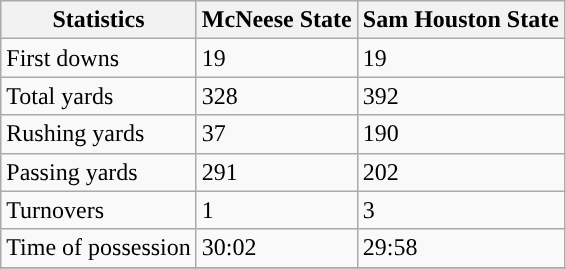<table class="wikitable">
<tr>
<th>Statistics</th>
<th>McNeese State</th>
<th>Sam Houston State</th>
</tr>
<tr>
<td>First downs</td>
<td>19</td>
<td>19</td>
</tr>
<tr>
<td>Total yards</td>
<td>328</td>
<td>392</td>
</tr>
<tr>
<td>Rushing yards</td>
<td>37</td>
<td>190</td>
</tr>
<tr>
<td>Passing yards</td>
<td>291</td>
<td>202</td>
</tr>
<tr>
<td>Turnovers</td>
<td>1</td>
<td>3</td>
</tr>
<tr>
<td>Time of possession</td>
<td>30:02</td>
<td>29:58</td>
</tr>
<tr>
</tr>
</table>
